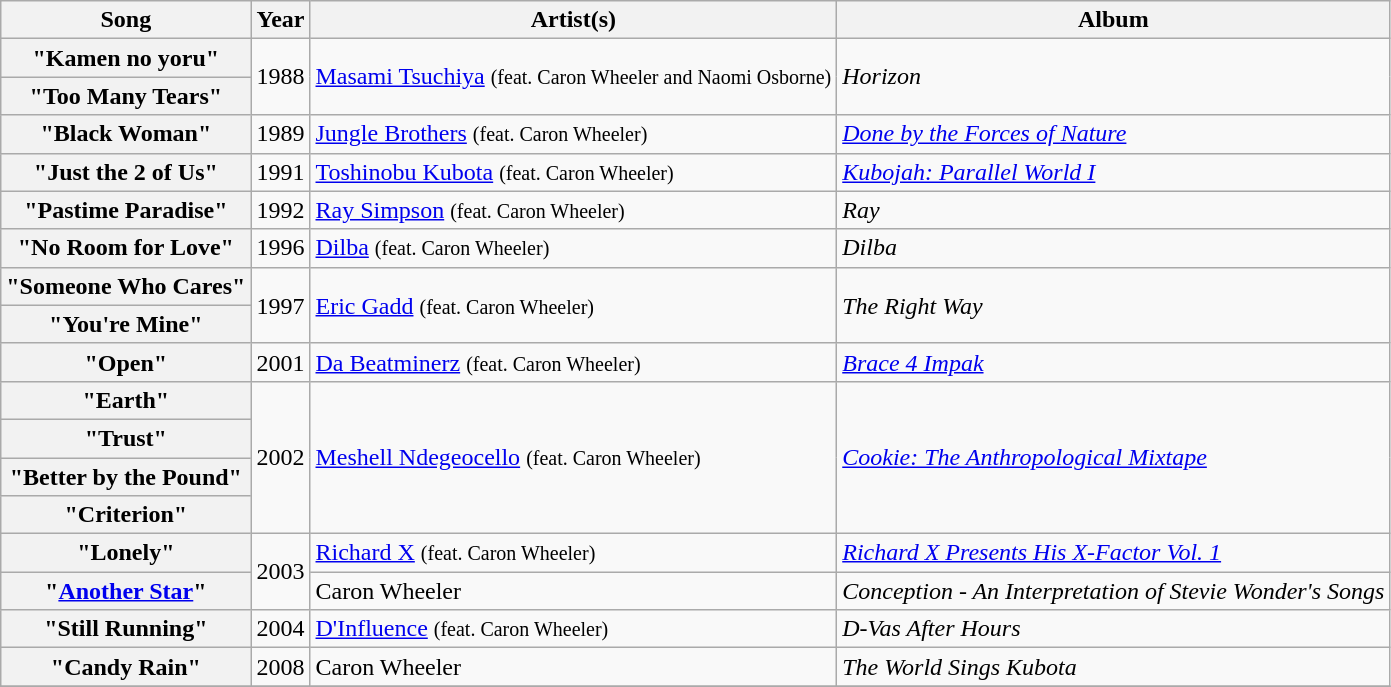<table class="wikitable plainrowheaders" border="1">
<tr>
<th scope="col">Song</th>
<th scope="col">Year</th>
<th scope="col">Artist(s)</th>
<th scope="col">Album</th>
</tr>
<tr>
<th scope="row">"Kamen no yoru"</th>
<td rowspan="2">1988</td>
<td rowspan="2"><a href='#'>Masami Tsuchiya</a> <small>(feat. Caron Wheeler and Naomi Osborne)</small></td>
<td rowspan="2"><em>Horizon</em></td>
</tr>
<tr>
<th scope="row">"Too Many Tears"</th>
</tr>
<tr>
<th scope="row">"Black Woman"</th>
<td>1989</td>
<td><a href='#'>Jungle Brothers</a> <small>(feat. Caron Wheeler)</small></td>
<td><em><a href='#'>Done by the Forces of Nature</a></em></td>
</tr>
<tr>
<th scope="row">"Just the 2 of Us"</th>
<td>1991</td>
<td><a href='#'>Toshinobu Kubota</a> <small>(feat. Caron Wheeler)</small></td>
<td><em><a href='#'>Kubojah: Parallel World I</a></em></td>
</tr>
<tr>
<th scope="row">"Pastime Paradise"</th>
<td>1992</td>
<td><a href='#'>Ray Simpson</a> <small>(feat. Caron Wheeler)</small></td>
<td><em>Ray</em></td>
</tr>
<tr>
<th scope="row">"No Room for Love"</th>
<td>1996</td>
<td><a href='#'>Dilba</a> <small>(feat. Caron Wheeler)</small></td>
<td><em>Dilba</em></td>
</tr>
<tr>
<th scope="row">"Someone Who Cares"</th>
<td rowspan="2">1997</td>
<td rowspan="2"><a href='#'>Eric Gadd</a> <small>(feat. Caron Wheeler)</small></td>
<td rowspan="2"><em>The Right Way</em></td>
</tr>
<tr>
<th scope="row">"You're Mine"</th>
</tr>
<tr>
<th scope="row">"Open"</th>
<td>2001</td>
<td><a href='#'>Da Beatminerz</a> <small>(feat. Caron Wheeler)</small></td>
<td><em><a href='#'>Brace 4 Impak</a></em></td>
</tr>
<tr>
<th scope="row">"Earth"</th>
<td rowspan="4">2002</td>
<td rowspan="4"><a href='#'>Meshell Ndegeocello</a> <small>(feat. Caron Wheeler)</small></td>
<td rowspan="4"><em><a href='#'>Cookie: The Anthropological Mixtape</a></em></td>
</tr>
<tr>
<th scope="row">"Trust"</th>
</tr>
<tr>
<th scope="row">"Better by the Pound"</th>
</tr>
<tr>
<th scope="row">"Criterion"</th>
</tr>
<tr>
<th scope="row">"Lonely"</th>
<td rowspan="2">2003</td>
<td><a href='#'>Richard X</a> <small>(feat. Caron Wheeler)</small></td>
<td><em><a href='#'>Richard X Presents His X-Factor Vol. 1</a></em></td>
</tr>
<tr>
<th scope="row">"<a href='#'>Another Star</a>"</th>
<td>Caron Wheeler</td>
<td><em>Conception - An Interpretation of Stevie Wonder's Songs</em></td>
</tr>
<tr>
<th scope="row">"Still Running"</th>
<td>2004</td>
<td><a href='#'>D'Influence</a> <small>(feat. Caron Wheeler)</small></td>
<td><em>D-Vas After Hours</em></td>
</tr>
<tr>
<th scope="row">"Candy Rain"</th>
<td>2008</td>
<td>Caron Wheeler</td>
<td><em>The World Sings Kubota</em></td>
</tr>
<tr>
</tr>
</table>
